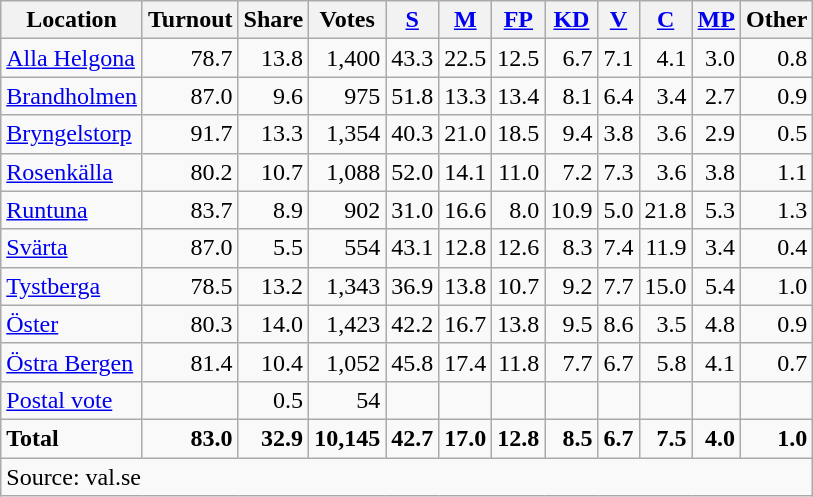<table class="wikitable sortable" style=text-align:right>
<tr>
<th>Location</th>
<th>Turnout</th>
<th>Share</th>
<th>Votes</th>
<th><a href='#'>S</a></th>
<th><a href='#'>M</a></th>
<th><a href='#'>FP</a></th>
<th><a href='#'>KD</a></th>
<th><a href='#'>V</a></th>
<th><a href='#'>C</a></th>
<th><a href='#'>MP</a></th>
<th>Other</th>
</tr>
<tr>
<td align=left><a href='#'>Alla Helgona</a></td>
<td>78.7</td>
<td>13.8</td>
<td>1,400</td>
<td>43.3</td>
<td>22.5</td>
<td>12.5</td>
<td>6.7</td>
<td>7.1</td>
<td>4.1</td>
<td>3.0</td>
<td>0.8</td>
</tr>
<tr>
<td align=left><a href='#'>Brandholmen</a></td>
<td>87.0</td>
<td>9.6</td>
<td>975</td>
<td>51.8</td>
<td>13.3</td>
<td>13.4</td>
<td>8.1</td>
<td>6.4</td>
<td>3.4</td>
<td>2.7</td>
<td>0.9</td>
</tr>
<tr>
<td align=left><a href='#'>Bryngelstorp</a></td>
<td>91.7</td>
<td>13.3</td>
<td>1,354</td>
<td>40.3</td>
<td>21.0</td>
<td>18.5</td>
<td>9.4</td>
<td>3.8</td>
<td>3.6</td>
<td>2.9</td>
<td>0.5</td>
</tr>
<tr>
<td align=left><a href='#'>Rosenkälla</a></td>
<td>80.2</td>
<td>10.7</td>
<td>1,088</td>
<td>52.0</td>
<td>14.1</td>
<td>11.0</td>
<td>7.2</td>
<td>7.3</td>
<td>3.6</td>
<td>3.8</td>
<td>1.1</td>
</tr>
<tr>
<td align=left><a href='#'>Runtuna</a></td>
<td>83.7</td>
<td>8.9</td>
<td>902</td>
<td>31.0</td>
<td>16.6</td>
<td>8.0</td>
<td>10.9</td>
<td>5.0</td>
<td>21.8</td>
<td>5.3</td>
<td>1.3</td>
</tr>
<tr>
<td align=left><a href='#'>Svärta</a></td>
<td>87.0</td>
<td>5.5</td>
<td>554</td>
<td>43.1</td>
<td>12.8</td>
<td>12.6</td>
<td>8.3</td>
<td>7.4</td>
<td>11.9</td>
<td>3.4</td>
<td>0.4</td>
</tr>
<tr>
<td align=left><a href='#'>Tystberga</a></td>
<td>78.5</td>
<td>13.2</td>
<td>1,343</td>
<td>36.9</td>
<td>13.8</td>
<td>10.7</td>
<td>9.2</td>
<td>7.7</td>
<td>15.0</td>
<td>5.4</td>
<td>1.0</td>
</tr>
<tr>
<td align=left><a href='#'>Öster</a></td>
<td>80.3</td>
<td>14.0</td>
<td>1,423</td>
<td>42.2</td>
<td>16.7</td>
<td>13.8</td>
<td>9.5</td>
<td>8.6</td>
<td>3.5</td>
<td>4.8</td>
<td>0.9</td>
</tr>
<tr>
<td align=left><a href='#'>Östra Bergen</a></td>
<td>81.4</td>
<td>10.4</td>
<td>1,052</td>
<td>45.8</td>
<td>17.4</td>
<td>11.8</td>
<td>7.7</td>
<td>6.7</td>
<td>5.8</td>
<td>4.1</td>
<td>0.7</td>
</tr>
<tr>
<td align=left><a href='#'>Postal vote</a></td>
<td></td>
<td>0.5</td>
<td>54</td>
<td></td>
<td></td>
<td></td>
<td></td>
<td></td>
<td></td>
<td></td>
<td></td>
</tr>
<tr>
<td align=left><strong>Total</strong></td>
<td><strong>83.0</strong></td>
<td><strong>32.9</strong></td>
<td><strong>10,145</strong></td>
<td><strong>42.7</strong></td>
<td><strong>17.0</strong></td>
<td><strong>12.8</strong></td>
<td><strong>8.5</strong></td>
<td><strong>6.7</strong></td>
<td><strong>7.5</strong></td>
<td><strong>4.0</strong></td>
<td><strong>1.0</strong></td>
</tr>
<tr>
<td align=left colspan=12>Source: val.se</td>
</tr>
</table>
